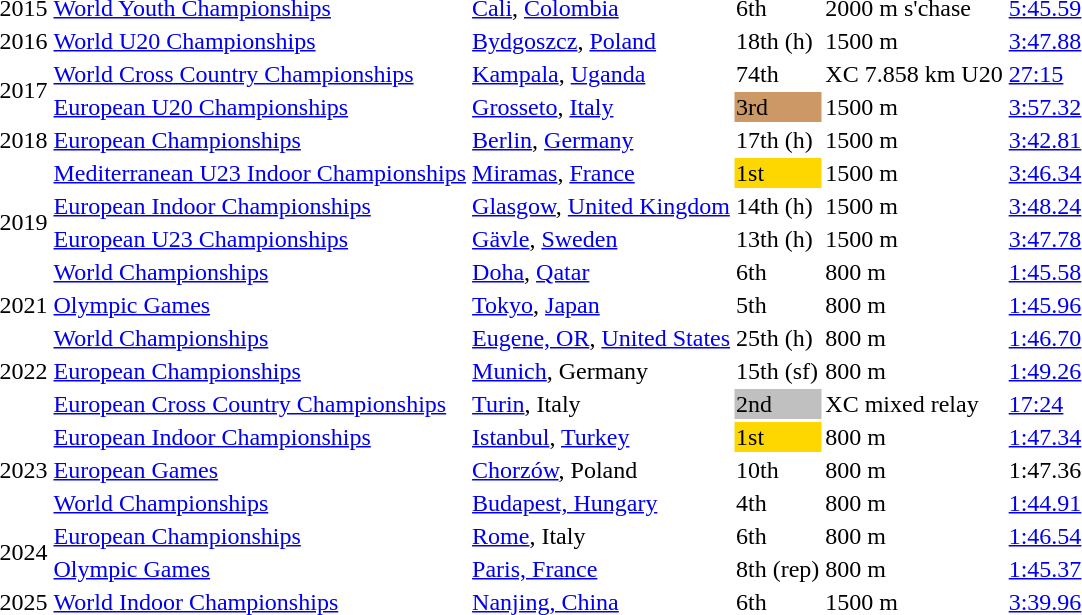<table>
<tr>
<td>2015</td>
<td><a href='#'>World Youth Championships</a></td>
<td><a href='#'>Cali</a>, <a href='#'>Colombia</a></td>
<td>6th</td>
<td>2000 m s'chase</td>
<td><a href='#'>5:45.59</a></td>
</tr>
<tr>
<td>2016</td>
<td><a href='#'>World U20 Championships</a></td>
<td><a href='#'>Bydgoszcz</a>, <a href='#'>Poland</a></td>
<td>18th (h)</td>
<td>1500 m</td>
<td><a href='#'>3:47.88</a></td>
</tr>
<tr>
<td rowspan=2>2017</td>
<td><a href='#'>World Cross Country Championships</a></td>
<td><a href='#'>Kampala</a>, <a href='#'>Uganda</a></td>
<td>74th</td>
<td>XC 7.858 km U20</td>
<td><a href='#'>27:15</a></td>
</tr>
<tr>
<td><a href='#'>European U20 Championships</a></td>
<td><a href='#'>Grosseto</a>, <a href='#'>Italy</a></td>
<td bgcolor=cc9966>3rd</td>
<td>1500 m</td>
<td><a href='#'>3:57.32</a></td>
</tr>
<tr>
<td>2018</td>
<td><a href='#'>European Championships</a></td>
<td><a href='#'>Berlin</a>, <a href='#'>Germany</a></td>
<td>17th (h)</td>
<td>1500 m</td>
<td><a href='#'>3:42.81</a></td>
</tr>
<tr>
<td rowspan=4>2019</td>
<td><a href='#'>Mediterranean U23 Indoor Championships</a></td>
<td><a href='#'>Miramas</a>, <a href='#'>France</a></td>
<td bgcolor=gold>1st</td>
<td>1500 m</td>
<td><a href='#'>3:46.34</a></td>
</tr>
<tr>
<td><a href='#'>European Indoor Championships</a></td>
<td><a href='#'>Glasgow</a>, <a href='#'>United Kingdom</a></td>
<td>14th (h)</td>
<td>1500 m</td>
<td><a href='#'>3:48.24</a></td>
</tr>
<tr>
<td><a href='#'>European U23 Championships</a></td>
<td><a href='#'>Gävle</a>, <a href='#'>Sweden</a></td>
<td>13th (h)</td>
<td>1500 m</td>
<td><a href='#'>3:47.78</a></td>
</tr>
<tr>
<td><a href='#'>World Championships</a></td>
<td><a href='#'>Doha</a>, <a href='#'>Qatar</a></td>
<td>6th</td>
<td>800 m</td>
<td><a href='#'>1:45.58</a></td>
</tr>
<tr>
<td>2021</td>
<td><a href='#'>Olympic Games</a></td>
<td><a href='#'>Tokyo</a>, <a href='#'>Japan</a></td>
<td>5th</td>
<td>800 m</td>
<td><a href='#'>1:45.96</a></td>
</tr>
<tr>
<td rowspan=3>2022</td>
<td><a href='#'>World Championships</a></td>
<td><a href='#'>Eugene, OR</a>, <a href='#'>United States</a></td>
<td>25th (h)</td>
<td>800 m</td>
<td><a href='#'>1:46.70</a></td>
</tr>
<tr>
<td><a href='#'>European Championships</a></td>
<td><a href='#'>Munich</a>, Germany</td>
<td>15th (sf)</td>
<td>800 m</td>
<td><a href='#'>1:49.26</a></td>
</tr>
<tr>
<td><a href='#'>European Cross Country Championships</a></td>
<td><a href='#'>Turin</a>, Italy</td>
<td bgcolor=silver>2nd</td>
<td>XC mixed relay</td>
<td><a href='#'>17:24</a></td>
</tr>
<tr>
<td rowspan=3>2023</td>
<td><a href='#'>European Indoor Championships</a></td>
<td><a href='#'>Istanbul</a>, <a href='#'>Turkey</a></td>
<td bgcolor=gold>1st</td>
<td>800 m</td>
<td><a href='#'>1:47.34</a></td>
</tr>
<tr>
<td><a href='#'>European Games</a></td>
<td><a href='#'>Chorzów</a>, Poland</td>
<td>10th</td>
<td>800 m</td>
<td>1:47.36</td>
</tr>
<tr>
<td><a href='#'>World Championships</a></td>
<td><a href='#'>Budapest, Hungary</a></td>
<td>4th</td>
<td>800 m</td>
<td><a href='#'>1:44.91</a></td>
</tr>
<tr>
<td rowspan=2>2024</td>
<td><a href='#'>European Championships</a></td>
<td><a href='#'>Rome</a>, Italy</td>
<td>6th</td>
<td>800 m</td>
<td><a href='#'>1:46.54</a></td>
</tr>
<tr>
<td><a href='#'>Olympic Games</a></td>
<td><a href='#'>Paris, France</a></td>
<td>8th (rep)</td>
<td>800 m</td>
<td><a href='#'>1:45.37</a></td>
</tr>
<tr>
<td>2025</td>
<td><a href='#'>World Indoor Championships</a></td>
<td><a href='#'>Nanjing, China</a></td>
<td>6th</td>
<td>1500 m</td>
<td><a href='#'>3:39.96</a></td>
</tr>
</table>
